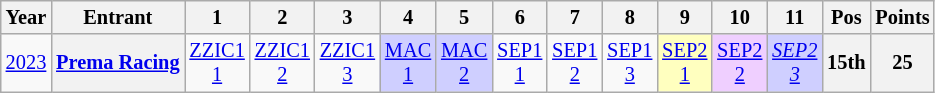<table class="wikitable" style="text-align:center; font-size:85%">
<tr>
<th>Year</th>
<th>Entrant</th>
<th>1</th>
<th>2</th>
<th>3</th>
<th>4</th>
<th>5</th>
<th>6</th>
<th>7</th>
<th>8</th>
<th>9</th>
<th>10</th>
<th>11</th>
<th>Pos</th>
<th>Points</th>
</tr>
<tr>
<td><a href='#'>2023</a></td>
<th nowrap><a href='#'>Prema Racing</a></th>
<td><a href='#'>ZZIC1<br>1</a></td>
<td><a href='#'>ZZIC1<br>2</a></td>
<td><a href='#'>ZZIC1<br>3</a></td>
<td style="background:#CFCFFF;"><a href='#'>MAC<br>1</a><br></td>
<td style="background:#CFCFFF;"><a href='#'>MAC<br>2</a><br></td>
<td><a href='#'>SEP1<br>1</a></td>
<td><a href='#'>SEP1<br>2</a></td>
<td><a href='#'>SEP1<br>3</a></td>
<td style="background:#FFFFBF;"><a href='#'>SEP2<br>1</a><br></td>
<td style="background:#EFCFFF;"><a href='#'>SEP2<br>2</a><br></td>
<td style="background:#CFCFFF;"><em><a href='#'>SEP2<br>3</a></em><br></td>
<th>15th</th>
<th>25</th>
</tr>
</table>
